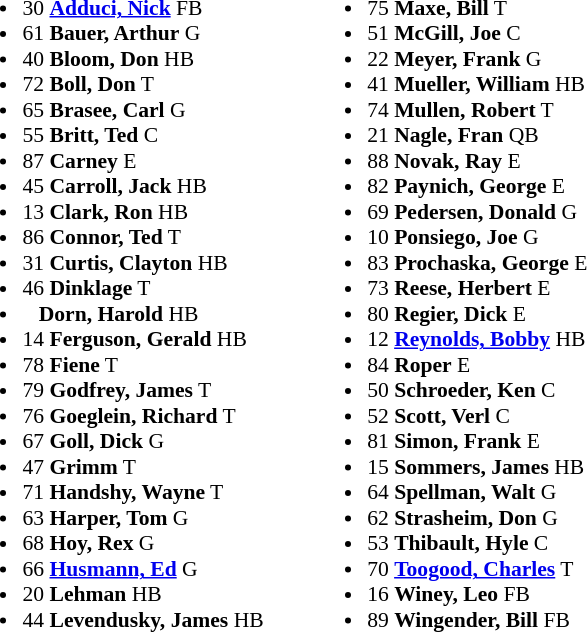<table class="toccolours" style="border-collapse:collapse; font-size:90%;">
<tr>
<td valign="top"><br><ul><li>30 <strong><a href='#'>Adduci, Nick</a></strong> FB</li><li>61 <strong>Bauer, Arthur</strong> G</li><li>40 <strong>Bloom, Don</strong> HB</li><li>72 <strong>Boll, Don</strong> T</li><li>65 <strong>Brasee, Carl</strong> G</li><li>55 <strong>Britt, Ted</strong> C</li><li>87 <strong>Carney</strong> E</li><li>45 <strong>Carroll, Jack</strong> HB</li><li>13 <strong>Clark, Ron</strong> HB</li><li>86 <strong>Connor, Ted</strong> T</li><li>31 <strong>Curtis, Clayton</strong> HB</li><li>46 <strong>Dinklage</strong> T</li><li>   <strong>Dorn, Harold</strong> HB</li><li>14 <strong>Ferguson, Gerald</strong> HB</li><li>78 <strong>Fiene</strong> T</li><li>79 <strong>Godfrey, James</strong> T</li><li>76 <strong>Goeglein, Richard</strong> T</li><li>67 <strong>Goll, Dick</strong> G</li><li>47 <strong>Grimm</strong> T</li><li>71 <strong>Handshy, Wayne</strong> T</li><li>63 <strong>Harper, Tom</strong> G</li><li>68 <strong>Hoy, Rex</strong> G</li><li>66 <strong><a href='#'>Husmann, Ed</a></strong> G</li><li>20 <strong>Lehman</strong> HB</li><li>44 <strong>Levendusky, James</strong> HB</li></ul></td>
<td width="25"> </td>
<td valign="top"><br><ul><li>75 <strong>Maxe, Bill</strong> T</li><li>51 <strong>McGill, Joe</strong> C</li><li>22 <strong>Meyer, Frank</strong> G</li><li>41 <strong>Mueller, William</strong> HB</li><li>74 <strong>Mullen, Robert</strong> T</li><li>21 <strong>Nagle, Fran</strong> QB</li><li>88 <strong>Novak, Ray</strong> E</li><li>82 <strong>Paynich, George</strong> E</li><li>69 <strong>Pedersen, Donald</strong> G</li><li>10 <strong>Ponsiego, Joe</strong> G</li><li>83 <strong>Prochaska, George</strong> E</li><li>73 <strong>Reese, Herbert</strong> E</li><li>80 <strong>Regier, Dick</strong> E</li><li>12 <strong><a href='#'>Reynolds, Bobby</a></strong> HB</li><li>84 <strong>Roper</strong> E</li><li>50 <strong>Schroeder, Ken</strong> C</li><li>52 <strong>Scott, Verl</strong> C</li><li>81 <strong>Simon, Frank</strong> E</li><li>15 <strong>Sommers, James</strong> HB</li><li>64 <strong>Spellman, Walt</strong> G</li><li>62 <strong>Strasheim, Don</strong> G</li><li>53 <strong>Thibault, Hyle</strong> C</li><li>70 <strong><a href='#'>Toogood, Charles</a></strong> T</li><li>16 <strong>Winey, Leo</strong> FB</li><li>89 <strong>Wingender, Bill</strong> FB</li></ul></td>
</tr>
</table>
